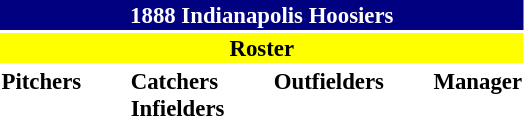<table class="toccolours" style="font-size: 95%;">
<tr>
<th colspan="10" style="background-color: navy; color: white; text-align: center;">1888 Indianapolis Hoosiers</th>
</tr>
<tr>
<td colspan="10" style="background-color: yellow; color: black; text-align: center;"><strong>Roster</strong></td>
</tr>
<tr>
<td valign="top"><strong>Pitchers</strong><br>



</td>
<td width="25px"></td>
<td valign="top"><strong>Catchers</strong><br>


<strong>Infielders</strong>




</td>
<td width="25px"></td>
<td valign="top"><strong>Outfielders</strong><br>


</td>
<td width="25px"></td>
<td valign="top"><strong>Manager</strong><br></td>
</tr>
<tr>
</tr>
</table>
